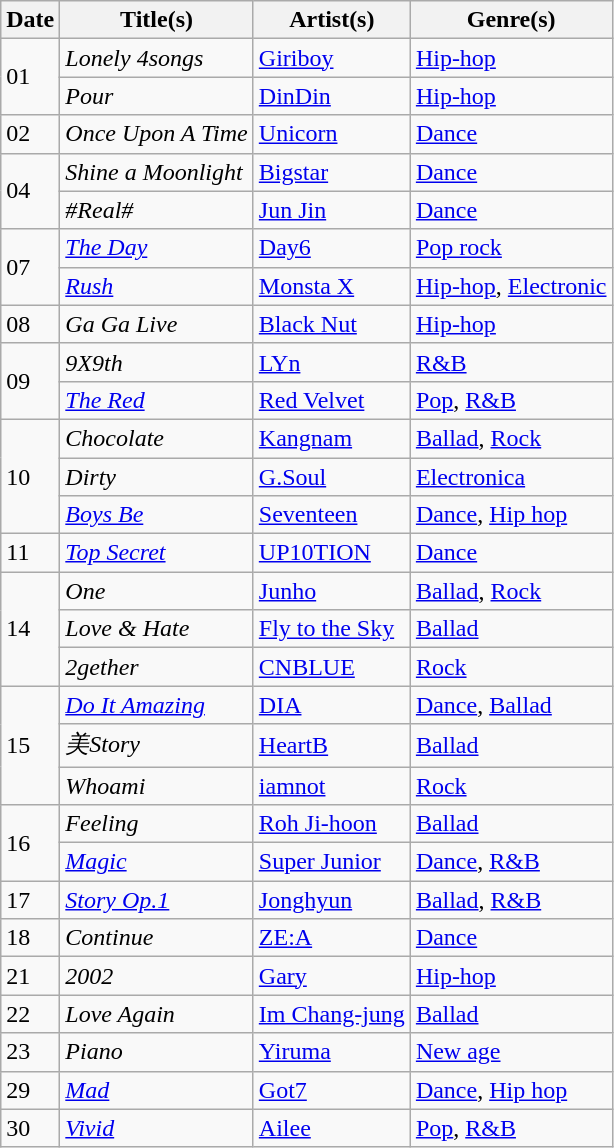<table class="wikitable" style="text-align: left;">
<tr>
<th>Date</th>
<th>Title(s)</th>
<th>Artist(s)</th>
<th>Genre(s)</th>
</tr>
<tr>
<td rowspan="2">01</td>
<td><em>Lonely 4songs</em></td>
<td><a href='#'>Giriboy</a></td>
<td><a href='#'>Hip-hop</a></td>
</tr>
<tr>
<td><em>Pour</em></td>
<td><a href='#'>DinDin</a></td>
<td><a href='#'>Hip-hop</a></td>
</tr>
<tr>
<td rowspan="1">02</td>
<td><em>Once Upon A Time</em></td>
<td><a href='#'>Unicorn</a></td>
<td><a href='#'>Dance</a></td>
</tr>
<tr>
<td rowspan="2">04</td>
<td><em>Shine a Moonlight</em></td>
<td><a href='#'>Bigstar</a></td>
<td><a href='#'>Dance</a></td>
</tr>
<tr>
<td><em>#Real#</em></td>
<td><a href='#'>Jun Jin</a></td>
<td><a href='#'>Dance</a></td>
</tr>
<tr>
<td rowspan="2">07</td>
<td><em><a href='#'>The Day</a></em></td>
<td><a href='#'>Day6</a></td>
<td><a href='#'>Pop rock</a></td>
</tr>
<tr>
<td><em><a href='#'>Rush</a></em></td>
<td><a href='#'>Monsta X</a></td>
<td><a href='#'>Hip-hop</a>, <a href='#'>Electronic</a></td>
</tr>
<tr>
<td rowspan="1">08</td>
<td><em>Ga Ga Live</em></td>
<td><a href='#'>Black Nut</a></td>
<td><a href='#'>Hip-hop</a></td>
</tr>
<tr>
<td rowspan="2">09</td>
<td><em>9X9th</em></td>
<td><a href='#'>LYn</a></td>
<td><a href='#'>R&B</a></td>
</tr>
<tr>
<td><em><a href='#'>The Red</a></em></td>
<td><a href='#'>Red Velvet</a></td>
<td><a href='#'>Pop</a>, <a href='#'>R&B</a></td>
</tr>
<tr>
<td rowspan="3">10</td>
<td><em>Chocolate</em></td>
<td><a href='#'>Kangnam</a></td>
<td><a href='#'>Ballad</a>, <a href='#'>Rock</a></td>
</tr>
<tr>
<td><em>Dirty</em></td>
<td><a href='#'>G.Soul</a></td>
<td><a href='#'>Electronica</a></td>
</tr>
<tr>
<td><em><a href='#'>Boys Be</a></em></td>
<td><a href='#'>Seventeen</a></td>
<td><a href='#'>Dance</a>, <a href='#'>Hip hop</a></td>
</tr>
<tr>
<td rowspan="1">11</td>
<td><em><a href='#'>Top Secret</a></em></td>
<td><a href='#'>UP10TION</a></td>
<td><a href='#'>Dance</a></td>
</tr>
<tr>
<td rowspan="3">14</td>
<td><em>One</em></td>
<td><a href='#'>Junho</a></td>
<td><a href='#'>Ballad</a>, <a href='#'>Rock</a></td>
</tr>
<tr>
<td><em>Love & Hate</em></td>
<td><a href='#'>Fly to the Sky</a></td>
<td><a href='#'>Ballad</a></td>
</tr>
<tr>
<td><em>2gether</em></td>
<td><a href='#'>CNBLUE</a></td>
<td><a href='#'>Rock</a></td>
</tr>
<tr>
<td rowspan="3">15</td>
<td><em><a href='#'>Do It Amazing</a></em></td>
<td><a href='#'>DIA</a></td>
<td><a href='#'>Dance</a>, <a href='#'>Ballad</a></td>
</tr>
<tr>
<td><em>美Story</em></td>
<td><a href='#'>HeartB</a></td>
<td><a href='#'>Ballad</a></td>
</tr>
<tr>
<td><em>Whoami</em></td>
<td><a href='#'>iamnot</a></td>
<td><a href='#'>Rock</a></td>
</tr>
<tr>
<td rowspan="2">16</td>
<td><em>Feeling</em></td>
<td><a href='#'>Roh Ji-hoon</a></td>
<td><a href='#'>Ballad</a></td>
</tr>
<tr>
<td><em><a href='#'>Magic</a></em></td>
<td><a href='#'>Super Junior</a></td>
<td><a href='#'>Dance</a>, <a href='#'>R&B</a></td>
</tr>
<tr>
<td rowspan="1">17</td>
<td><em><a href='#'>Story Op.1</a></em></td>
<td><a href='#'>Jonghyun</a></td>
<td><a href='#'>Ballad</a>, <a href='#'>R&B</a></td>
</tr>
<tr>
<td rowspan="1">18</td>
<td><em>Continue</em></td>
<td><a href='#'>ZE:A</a></td>
<td><a href='#'>Dance</a></td>
</tr>
<tr>
<td rowspan="1">21</td>
<td><em>2002</em></td>
<td><a href='#'>Gary</a></td>
<td><a href='#'>Hip-hop</a></td>
</tr>
<tr>
<td rowspan="1">22</td>
<td><em>Love Again</em></td>
<td><a href='#'>Im Chang-jung</a></td>
<td><a href='#'>Ballad</a></td>
</tr>
<tr>
<td rowspan="1">23</td>
<td><em>Piano</em></td>
<td><a href='#'>Yiruma</a></td>
<td><a href='#'>New age</a></td>
</tr>
<tr>
<td>29</td>
<td><em><a href='#'>Mad</a></em></td>
<td><a href='#'>Got7</a></td>
<td><a href='#'>Dance</a>, <a href='#'>Hip hop</a></td>
</tr>
<tr>
<td rowspan="1">30</td>
<td><em><a href='#'>Vivid</a></em></td>
<td><a href='#'>Ailee</a></td>
<td><a href='#'>Pop</a>, <a href='#'>R&B</a></td>
</tr>
</table>
